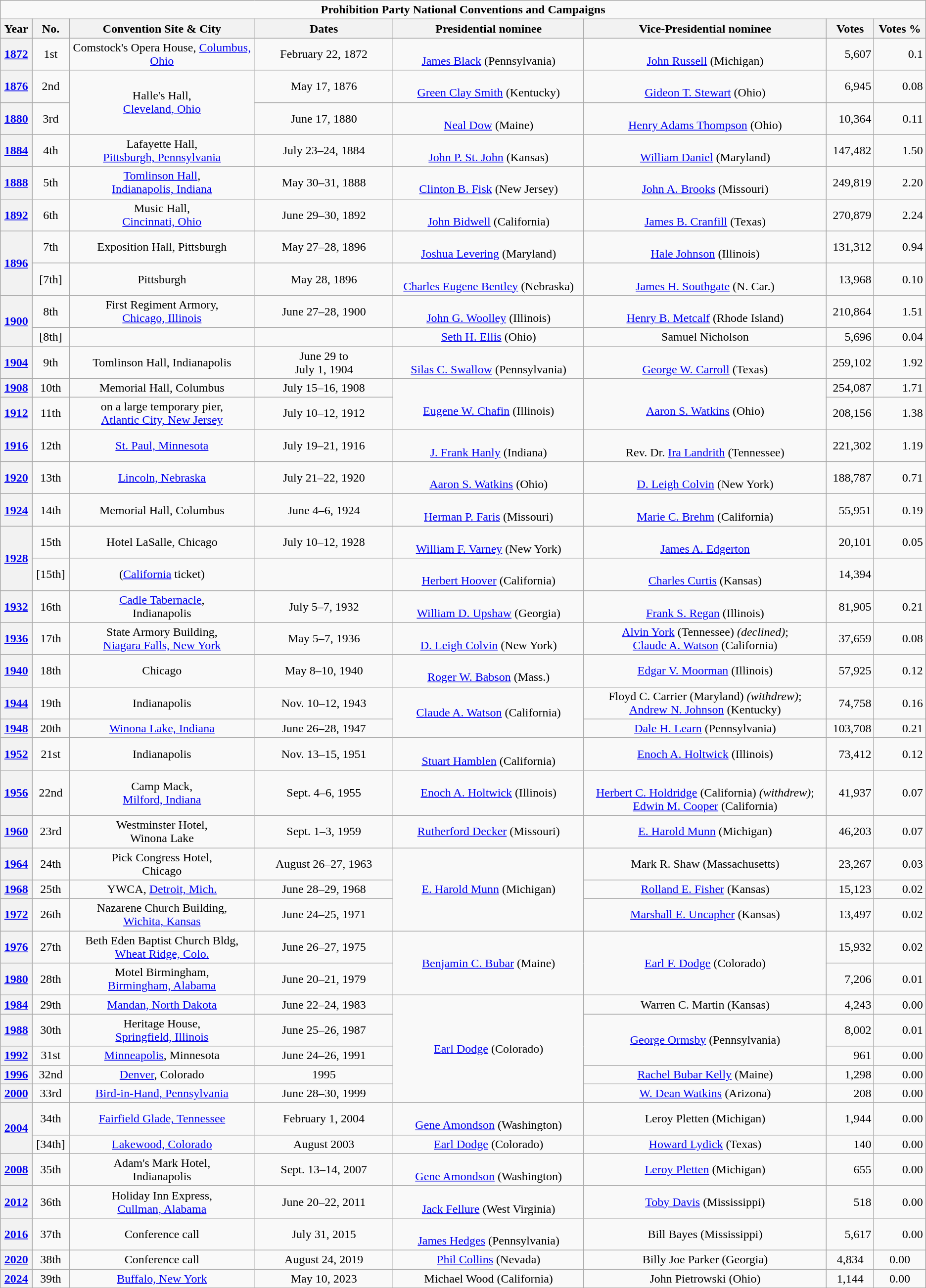<table class="wikitable" style="text-align:center">
<tr>
<td colspan=8 style="text-align:center;"><strong>Prohibition Party National Conventions and Campaigns</strong></td>
</tr>
<tr align=center>
<th><strong>Year</strong></th>
<th>No.</th>
<th style="width:20%;">Convention Site & City</th>
<th style="width:15%;">Dates</th>
<th>Presidential nominee</th>
<th>Vice-Presidential nominee</th>
<th>Votes</th>
<th>Votes %</th>
</tr>
<tr>
<th><a href='#'>1872</a></th>
<td>1st</td>
<td>Comstock's Opera House, <a href='#'>Columbus, Ohio</a></td>
<td>February 22, 1872</td>
<td><br><a href='#'>James Black</a> (Pennsylvania)</td>
<td><br><a href='#'>John Russell</a> (Michigan)</td>
<td align=right>5,607</td>
<td align=right>0.1</td>
</tr>
<tr>
<th><a href='#'>1876</a></th>
<td>2nd</td>
<td rowspan=2>Halle's Hall,<br> <a href='#'>Cleveland, Ohio</a></td>
<td>May 17, 1876</td>
<td><br><a href='#'>Green Clay Smith</a> (Kentucky)</td>
<td><br><a href='#'>Gideon T. Stewart</a> (Ohio)</td>
<td align=right>6,945</td>
<td align=right>0.08</td>
</tr>
<tr>
<th><a href='#'>1880</a></th>
<td>3rd</td>
<td>June 17, 1880</td>
<td><br><a href='#'>Neal Dow</a> (Maine)</td>
<td><br><a href='#'>Henry Adams Thompson</a> (Ohio)</td>
<td align=right>10,364</td>
<td align=right>0.11</td>
</tr>
<tr>
<th><a href='#'>1884</a></th>
<td>4th</td>
<td>Lafayette Hall,<br> <a href='#'>Pittsburgh, Pennsylvania</a></td>
<td>July 23–24, 1884</td>
<td><br><a href='#'>John P. St. John</a> (Kansas)</td>
<td><br><a href='#'>William Daniel</a> (Maryland)</td>
<td align=right>147,482</td>
<td align=right>1.50</td>
</tr>
<tr>
<th><a href='#'>1888</a></th>
<td>5th</td>
<td><a href='#'>Tomlinson Hall</a>,<br> <a href='#'>Indianapolis, Indiana</a></td>
<td>May 30–31, 1888</td>
<td><br><a href='#'>Clinton B. Fisk</a> (New Jersey)</td>
<td><br><a href='#'>John A. Brooks</a> (Missouri)</td>
<td align=right>249,819</td>
<td align=right>2.20</td>
</tr>
<tr>
<th><a href='#'>1892</a></th>
<td>6th</td>
<td>Music Hall,<br> <a href='#'>Cincinnati, Ohio</a></td>
<td>June 29–30, 1892</td>
<td><br><a href='#'>John Bidwell</a> (California)</td>
<td><br><a href='#'>James B. Cranfill</a> (Texas)</td>
<td align=right>270,879</td>
<td align=right>2.24</td>
</tr>
<tr>
<th rowspan=2><a href='#'>1896</a></th>
<td>7th</td>
<td>Exposition Hall, Pittsburgh</td>
<td>May 27–28, 1896</td>
<td><br><a href='#'>Joshua Levering</a> (Maryland)</td>
<td><br><a href='#'>Hale Johnson</a> (Illinois)</td>
<td align=right>131,312</td>
<td align=right>0.94</td>
</tr>
<tr>
<td>[7th]</td>
<td>Pittsburgh</td>
<td>May 28, 1896</td>
<td><br><a href='#'>Charles Eugene Bentley</a> (Nebraska)</td>
<td><br><a href='#'>James H. Southgate</a> (N. Car.)</td>
<td align=right>13,968</td>
<td align=right>0.10</td>
</tr>
<tr>
<th rowspan=2><a href='#'>1900</a></th>
<td>8th</td>
<td>First Regiment Armory,<br> <a href='#'>Chicago, Illinois</a></td>
<td>June 27–28, 1900</td>
<td><br><a href='#'>John G. Woolley</a> (Illinois)</td>
<td><br><a href='#'>Henry B. Metcalf</a> (Rhode Island)</td>
<td align=right>210,864</td>
<td align=right>1.51</td>
</tr>
<tr>
<td>[8th]</td>
<td></td>
<td></td>
<td><a href='#'>Seth H. Ellis</a> (Ohio)</td>
<td>Samuel Nicholson</td>
<td align=right>5,696</td>
<td align=right>0.04</td>
</tr>
<tr>
<th><a href='#'>1904</a></th>
<td>9th</td>
<td>Tomlinson Hall, Indianapolis</td>
<td>June 29 to<br> July 1, 1904</td>
<td><br><a href='#'>Silas C. Swallow</a> (Pennsylvania)</td>
<td><br><a href='#'>George W. Carroll</a> (Texas)</td>
<td align=right>259,102</td>
<td align=right>1.92</td>
</tr>
<tr>
<th><a href='#'>1908</a></th>
<td>10th</td>
<td>Memorial Hall, Columbus</td>
<td>July 15–16, 1908</td>
<td rowspan=2><br><a href='#'>Eugene W. Chafin</a> (Illinois)</td>
<td rowspan=2><br><a href='#'>Aaron S. Watkins</a> (Ohio)</td>
<td align=right>254,087</td>
<td align=right>1.71</td>
</tr>
<tr>
<th><a href='#'>1912</a></th>
<td>11th</td>
<td>on a large temporary pier,<br> <a href='#'>Atlantic City, New Jersey</a></td>
<td>July 10–12, 1912</td>
<td align=right>208,156</td>
<td align=right>1.38</td>
</tr>
<tr>
<th><a href='#'>1916</a></th>
<td>12th</td>
<td><a href='#'>St. Paul, Minnesota</a></td>
<td>July 19–21, 1916</td>
<td><br><a href='#'>J. Frank Hanly</a> (Indiana)</td>
<td><br>Rev. Dr. <a href='#'>Ira Landrith</a> (Tennessee)</td>
<td align=right>221,302</td>
<td align=right>1.19</td>
</tr>
<tr>
<th><a href='#'>1920</a></th>
<td>13th</td>
<td><a href='#'>Lincoln, Nebraska</a></td>
<td>July 21–22, 1920</td>
<td><br><a href='#'>Aaron S. Watkins</a> (Ohio)</td>
<td><br><a href='#'>D. Leigh Colvin</a> (New York)</td>
<td align=right>188,787</td>
<td align=right>0.71</td>
</tr>
<tr>
<th><a href='#'>1924</a></th>
<td>14th</td>
<td>Memorial Hall, Columbus</td>
<td>June 4–6, 1924</td>
<td><br><a href='#'>Herman P. Faris</a> (Missouri)</td>
<td><br><a href='#'>Marie C. Brehm</a> (California)</td>
<td align=right>55,951</td>
<td align=right>0.19</td>
</tr>
<tr>
<th rowspan=2><a href='#'>1928</a></th>
<td>15th</td>
<td>Hotel LaSalle, Chicago</td>
<td>July 10–12, 1928</td>
<td><br><a href='#'>William F. Varney</a> (New York)</td>
<td><br><a href='#'>James A. Edgerton</a></td>
<td align=right>20,101</td>
<td align=right>0.05</td>
</tr>
<tr>
<td>[15th]</td>
<td>(<a href='#'>California</a> ticket)</td>
<td></td>
<td><br><a href='#'>Herbert Hoover</a> (California)</td>
<td><br><a href='#'>Charles Curtis</a> (Kansas)</td>
<td align=right>14,394</td>
<td align=right></td>
</tr>
<tr>
<th><a href='#'>1932</a></th>
<td>16th</td>
<td><a href='#'>Cadle Tabernacle</a>,<br> Indianapolis</td>
<td>July 5–7, 1932</td>
<td><br><a href='#'>William D. Upshaw</a> (Georgia)</td>
<td><br><a href='#'>Frank S. Regan</a> (Illinois)</td>
<td align=right>81,905</td>
<td align=right>0.21</td>
</tr>
<tr>
<th><a href='#'>1936</a></th>
<td>17th</td>
<td>State Armory Building, <br> <a href='#'>Niagara Falls, New York</a></td>
<td>May 5–7, 1936</td>
<td><br><a href='#'>D. Leigh Colvin</a> (New York)</td>
<td><a href='#'>Alvin York</a> (Tennessee) <em>(declined)</em>; <br><a href='#'>Claude A. Watson</a> (California)</td>
<td align=right>37,659</td>
<td align=right>0.08</td>
</tr>
<tr>
<th><a href='#'>1940</a></th>
<td>18th</td>
<td>Chicago</td>
<td>May 8–10, 1940</td>
<td><br><a href='#'>Roger W. Babson</a> (Mass.)</td>
<td><a href='#'>Edgar V. Moorman</a> (Illinois)</td>
<td align="right">57,925</td>
<td align=right>0.12</td>
</tr>
<tr>
<th><a href='#'>1944</a></th>
<td>19th</td>
<td>Indianapolis</td>
<td>Nov. 10–12, 1943</td>
<td rowspan=2><a href='#'>Claude A. Watson</a> (California)</td>
<td>Floyd C. Carrier (Maryland) <em>(withdrew)</em>; <br><a href='#'>Andrew N. Johnson</a> (Kentucky)</td>
<td align=right>74,758</td>
<td align=right>0.16</td>
</tr>
<tr>
<th><a href='#'>1948</a></th>
<td>20th</td>
<td><a href='#'>Winona Lake, Indiana</a></td>
<td>June 26–28, 1947</td>
<td><a href='#'>Dale H. Learn</a> (Pennsylvania)</td>
<td align=right>103,708</td>
<td align=right>0.21</td>
</tr>
<tr>
<th><a href='#'>1952</a></th>
<td>21st</td>
<td>Indianapolis</td>
<td>Nov. 13–15, 1951</td>
<td><br><a href='#'>Stuart Hamblen</a> (California)</td>
<td><a href='#'>Enoch A. Holtwick</a> (Illinois)</td>
<td align=right>73,412</td>
<td align=right>0.12</td>
</tr>
<tr>
<th><a href='#'>1956</a></th>
<td>22nd</td>
<td>Camp Mack,<br> <a href='#'>Milford, Indiana</a></td>
<td>Sept. 4–6, 1955</td>
<td><a href='#'>Enoch A. Holtwick</a> (Illinois)</td>
<td><br><a href='#'>Herbert C. Holdridge</a> (California) <em>(withdrew)</em>; <br><a href='#'>Edwin M. Cooper</a> (California)</td>
<td align="right">41,937</td>
<td align=right>0.07</td>
</tr>
<tr>
<th><a href='#'>1960</a></th>
<td>23rd</td>
<td>Westminster Hotel,<br> Winona Lake</td>
<td>Sept. 1–3, 1959</td>
<td><a href='#'>Rutherford Decker</a> (Missouri)</td>
<td><a href='#'>E. Harold Munn</a> (Michigan)</td>
<td align=right>46,203</td>
<td align=right>0.07</td>
</tr>
<tr>
<th><a href='#'>1964</a></th>
<td>24th</td>
<td>Pick Congress Hotel,<br> Chicago</td>
<td>August 26–27, 1963</td>
<td rowspan=3><a href='#'>E. Harold Munn</a> (Michigan)</td>
<td>Mark R. Shaw (Massachusetts)</td>
<td align=right>23,267</td>
<td align=right>0.03</td>
</tr>
<tr>
<th><a href='#'>1968</a></th>
<td>25th</td>
<td>YWCA, <a href='#'>Detroit, Mich.</a></td>
<td>June 28–29, 1968</td>
<td><a href='#'>Rolland E. Fisher</a> (Kansas)</td>
<td align="right">15,123</td>
<td align=right>0.02</td>
</tr>
<tr>
<th><a href='#'>1972</a></th>
<td>26th</td>
<td>Nazarene Church Building,<br> <a href='#'>Wichita, Kansas</a></td>
<td>June 24–25, 1971</td>
<td><a href='#'>Marshall E. Uncapher</a> (Kansas)</td>
<td align="right">13,497</td>
<td align=right>0.02</td>
</tr>
<tr>
<th><a href='#'>1976</a></th>
<td>27th</td>
<td>Beth Eden Baptist Church Bldg, <a href='#'>Wheat Ridge, Colo.</a></td>
<td>June 26–27, 1975</td>
<td rowspan=2><a href='#'>Benjamin C. Bubar</a> (Maine)</td>
<td rowspan=2><a href='#'>Earl F. Dodge</a> (Colorado)</td>
<td align=right>15,932</td>
<td align=right>0.02</td>
</tr>
<tr>
<th><a href='#'>1980</a></th>
<td>28th</td>
<td>Motel Birmingham,<br> <a href='#'>Birmingham, Alabama</a></td>
<td>June 20–21, 1979</td>
<td align=right>7,206</td>
<td align=right>0.01</td>
</tr>
<tr>
<th><a href='#'>1984</a></th>
<td>29th</td>
<td><a href='#'>Mandan, North Dakota</a></td>
<td>June 22–24, 1983</td>
<td rowspan=5><a href='#'>Earl Dodge</a> (Colorado)</td>
<td>Warren C. Martin (Kansas)</td>
<td align=right>4,243</td>
<td align=right>0.00</td>
</tr>
<tr>
<th><a href='#'>1988</a></th>
<td>30th</td>
<td>Heritage House,<br> <a href='#'>Springfield, Illinois</a></td>
<td>June 25–26, 1987</td>
<td rowspan=2><a href='#'>George Ormsby</a> (Pennsylvania)</td>
<td align=right>8,002</td>
<td align=right>0.01</td>
</tr>
<tr>
<th><a href='#'>1992</a></th>
<td>31st</td>
<td><a href='#'>Minneapolis</a>, Minnesota</td>
<td>June 24–26, 1991</td>
<td align=right>961</td>
<td align=right>0.00</td>
</tr>
<tr>
<th><a href='#'>1996</a></th>
<td>32nd</td>
<td><a href='#'>Denver</a>, Colorado</td>
<td>1995</td>
<td><a href='#'>Rachel Bubar Kelly</a> (Maine)</td>
<td align=right>1,298</td>
<td align=right>0.00</td>
</tr>
<tr>
<th><a href='#'>2000</a></th>
<td>33rd</td>
<td><a href='#'>Bird-in-Hand, Pennsylvania</a></td>
<td>June 28–30, 1999</td>
<td><a href='#'>W. Dean Watkins</a> (Arizona)</td>
<td align=right>208</td>
<td align=right>0.00</td>
</tr>
<tr>
<th rowspan=2><a href='#'>2004</a></th>
<td>34th</td>
<td><a href='#'>Fairfield Glade, Tennessee</a></td>
<td>February 1, 2004</td>
<td><br><a href='#'>Gene Amondson</a> (Washington)</td>
<td>Leroy Pletten (Michigan)</td>
<td align=right>1,944</td>
<td align=right>0.00</td>
</tr>
<tr>
<td>[34th]</td>
<td><a href='#'>Lakewood, Colorado</a></td>
<td>August 2003</td>
<td><a href='#'>Earl Dodge</a> (Colorado)</td>
<td><a href='#'>Howard Lydick</a> (Texas)</td>
<td align="right">140</td>
<td align=right>0.00</td>
</tr>
<tr>
<th><a href='#'>2008</a></th>
<td>35th</td>
<td>Adam's Mark Hotel,<br> Indianapolis</td>
<td>Sept. 13–14, 2007</td>
<td><br><a href='#'>Gene Amondson</a> (Washington)</td>
<td><a href='#'>Leroy Pletten</a> (Michigan)</td>
<td align=right>655</td>
<td align=right>0.00</td>
</tr>
<tr>
<th><a href='#'>2012</a></th>
<td>36th</td>
<td>Holiday Inn Express,<br> <a href='#'>Cullman, Alabama</a></td>
<td>June 20–22, 2011</td>
<td><br><a href='#'>Jack Fellure</a> (West Virginia)</td>
<td><a href='#'>Toby Davis</a> (Mississippi)</td>
<td align="right">518</td>
<td align=right>0.00</td>
</tr>
<tr>
<th><a href='#'>2016</a></th>
<td>37th</td>
<td>Conference call</td>
<td>July 31, 2015</td>
<td><br><a href='#'>James Hedges</a> (Pennsylvania)</td>
<td>Bill Bayes (Mississippi)</td>
<td align=right>5,617</td>
<td align=right>0.00</td>
</tr>
<tr>
<th><a href='#'>2020</a></th>
<td>38th</td>
<td>Conference call</td>
<td>August 24, 2019</td>
<td><a href='#'>Phil Collins</a> (Nevada)</td>
<td>Billy Joe Parker (Georgia)</td>
<td>4,834</td>
<td>0.00</td>
</tr>
<tr>
<th><a href='#'>2024</a></th>
<td>39th</td>
<td><a href='#'>Buffalo, New York</a></td>
<td>May 10, 2023</td>
<td>Michael Wood (California)</td>
<td>John Pietrowski (Ohio)</td>
<td>1,144</td>
<td>0.00</td>
</tr>
</table>
